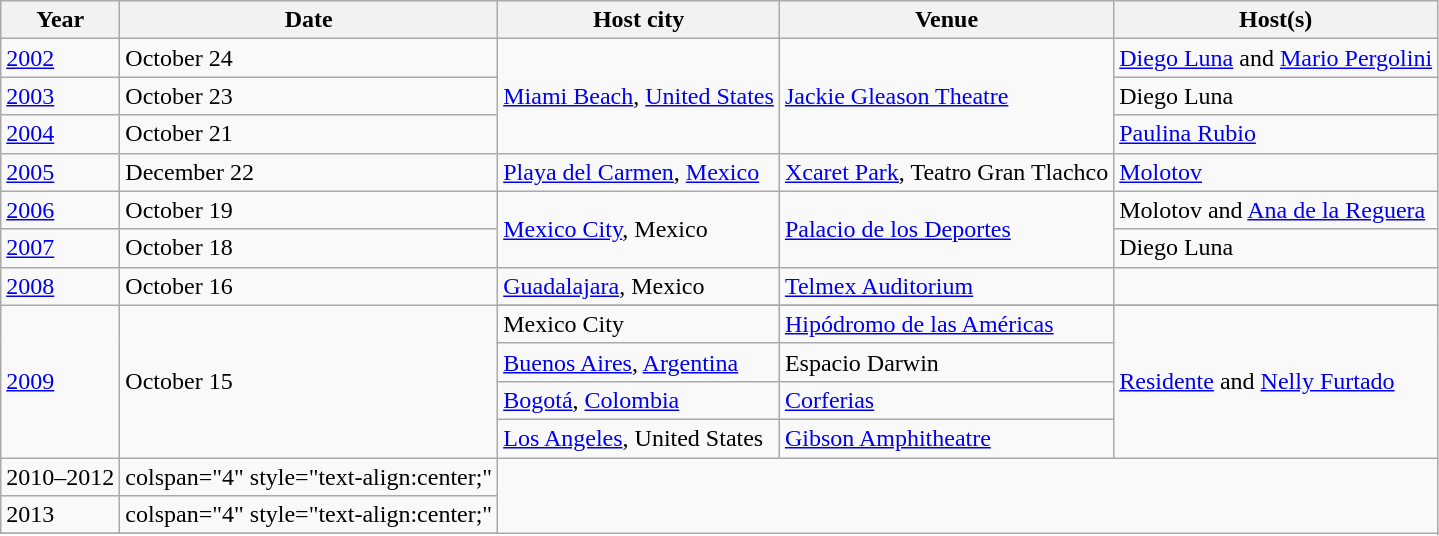<table class="wikitable">
<tr>
<th>Year</th>
<th>Date</th>
<th>Host city</th>
<th>Venue</th>
<th>Host(s)</th>
</tr>
<tr>
<td><a href='#'>2002</a></td>
<td>October 24</td>
<td rowspan="3"><a href='#'>Miami Beach</a>, <a href='#'>United States</a></td>
<td rowspan="3"><a href='#'>Jackie Gleason Theatre</a></td>
<td><a href='#'>Diego Luna</a> and <a href='#'>Mario Pergolini</a></td>
</tr>
<tr>
<td><a href='#'>2003</a></td>
<td>October 23</td>
<td>Diego Luna</td>
</tr>
<tr>
<td><a href='#'>2004</a></td>
<td>October 21</td>
<td><a href='#'>Paulina Rubio</a></td>
</tr>
<tr>
<td><a href='#'>2005</a></td>
<td>December 22</td>
<td><a href='#'>Playa del Carmen</a>, <a href='#'>Mexico</a></td>
<td><a href='#'>Xcaret Park</a>, Teatro Gran Tlachco</td>
<td><a href='#'>Molotov</a></td>
</tr>
<tr>
<td><a href='#'>2006</a></td>
<td>October 19</td>
<td rowspan="2"><a href='#'>Mexico City</a>, Mexico</td>
<td rowspan="2"><a href='#'>Palacio de los Deportes</a></td>
<td>Molotov and <a href='#'>Ana de la Reguera</a></td>
</tr>
<tr>
<td><a href='#'>2007</a></td>
<td>October 18</td>
<td>Diego Luna</td>
</tr>
<tr>
<td><a href='#'>2008</a></td>
<td>October 16</td>
<td><a href='#'>Guadalajara</a>, Mexico</td>
<td><a href='#'>Telmex Auditorium</a></td>
<td></td>
</tr>
<tr>
<td rowspan="5"><a href='#'>2009</a></td>
<td rowspan="5">October 15</td>
</tr>
<tr>
<td>Mexico City</td>
<td><a href='#'>Hipódromo de las Américas</a></td>
<td rowspan="4"><a href='#'>Residente</a> and <a href='#'>Nelly Furtado</a></td>
</tr>
<tr>
<td><a href='#'>Buenos Aires</a>, <a href='#'>Argentina</a></td>
<td>Espacio Darwin</td>
</tr>
<tr>
<td><a href='#'>Bogotá</a>, <a href='#'>Colombia</a></td>
<td><a href='#'>Corferias</a></td>
</tr>
<tr>
<td><a href='#'>Los Angeles</a>, United States</td>
<td><a href='#'>Gibson Amphitheatre</a></td>
</tr>
<tr>
<td>2010–2012</td>
<td>colspan="4" style="text-align:center;" </td>
</tr>
<tr>
<td>2013</td>
<td>colspan="4" style="text-align:center;" </td>
</tr>
<tr>
</tr>
</table>
